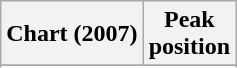<table class="wikitable sortable plainrowheaders" style="text-align:center">
<tr>
<th scope="col">Chart (2007)</th>
<th scope="col">Peak<br> position</th>
</tr>
<tr>
</tr>
<tr>
</tr>
</table>
